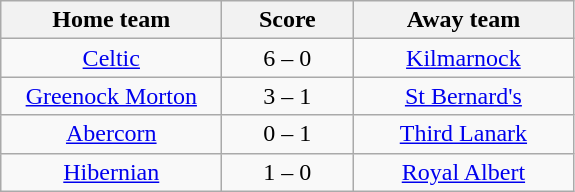<table class="wikitable" style="text-align: center">
<tr>
<th width=140>Home team</th>
<th width=80>Score</th>
<th width=140>Away team</th>
</tr>
<tr>
<td><a href='#'>Celtic</a></td>
<td>6 – 0</td>
<td><a href='#'>Kilmarnock</a></td>
</tr>
<tr>
<td><a href='#'>Greenock Morton</a></td>
<td>3 – 1</td>
<td><a href='#'>St Bernard's</a></td>
</tr>
<tr>
<td><a href='#'>Abercorn</a></td>
<td>0 – 1</td>
<td><a href='#'>Third Lanark</a></td>
</tr>
<tr>
<td><a href='#'>Hibernian</a></td>
<td>1 – 0</td>
<td><a href='#'>Royal Albert</a></td>
</tr>
</table>
